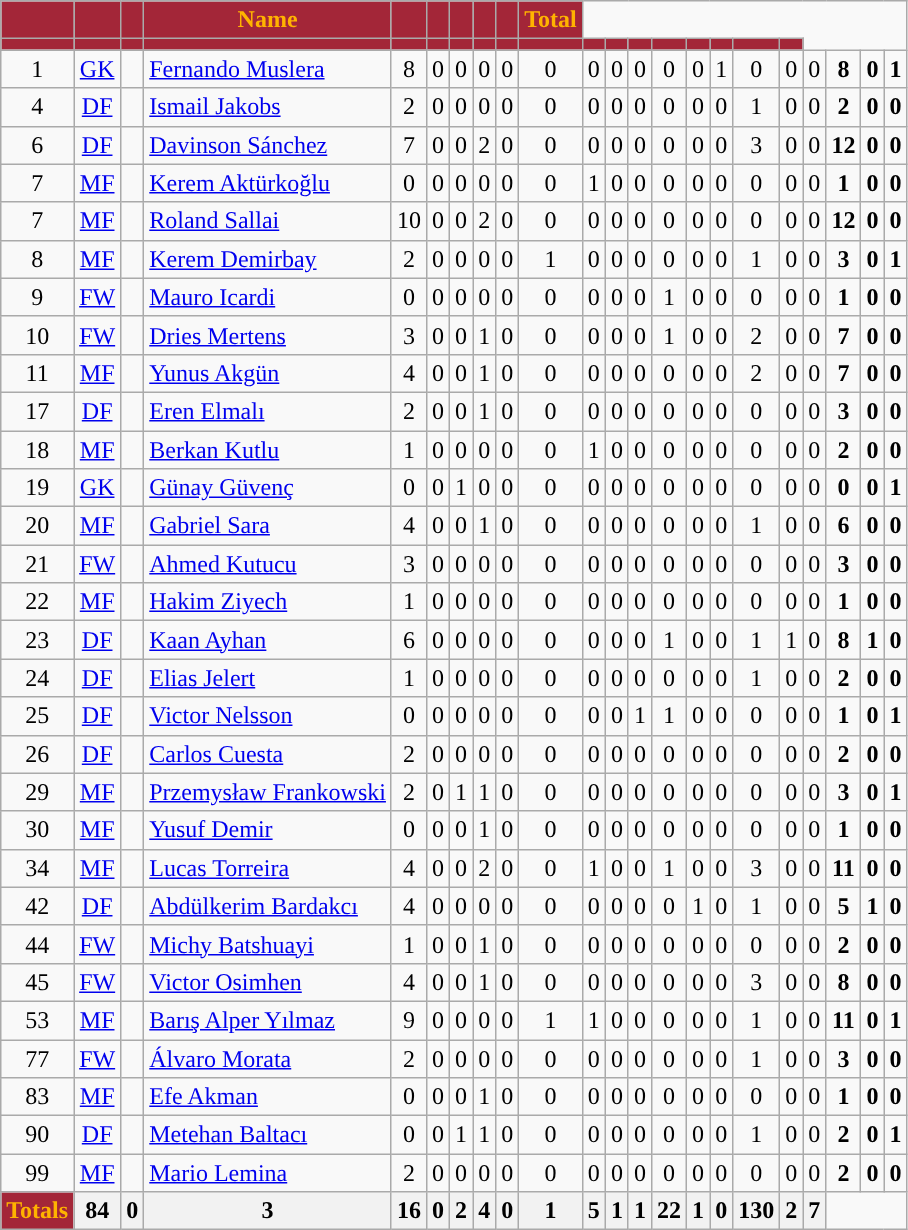<table class="wikitable" style="text-align:center;">
<tr>
<th style="background:#A32638; color:#FFB300; "></th>
<th style="background:#A32638; color:#FFB300; "></th>
<th style="background:#A32638; color:#FFB300; "></th>
<th style="background:#A32638; color:#FFB300; ">Name</th>
<th style="background:#A32638; color:#FFB300; "></th>
<th style="background:#A32638; color:#FFB300; "></th>
<th style="background:#A32638; color:#FFB300; "></th>
<th style="background:#A32638; color:#FFB300; "></th>
<th style="background:#A32638; color:#FFB300; "></th>
<th style="background:#A32638; color:#FFB300; ">Total</th>
</tr>
<tr>
<th style="background:#A32638; color:#FFB300; "></th>
<th style="background:#A32638; color:#FFB300; "></th>
<th style="background:#A32638; color:#FFB300; "></th>
<th style="background:#A32638; color:#FFB300; "></th>
<th style="background:#A32638; color:#FFB300; "></th>
<th style="background:#A32638; color:#FFB300; "></th>
<th style="background:#A32638; color:#FFB300; "></th>
<th style="background:#A32638; color:#FFB300; "></th>
<th style="background:#A32638; color:#FFB300; "></th>
<th style="background:#A32638; color:#FFB300; "></th>
<th style="background:#A32638; color:#FFB300; "></th>
<th style="background:#A32638; color:#FFB300; "></th>
<th style="background:#A32638; color:#FFB300; "></th>
<th style="background:#A32638; color:#FFB300; "></th>
<th style="background:#A32638; color:#FFB300; "></th>
<th style="background:#A32638; color:#FFB300; "></th>
<th style="background:#A32638; color:#FFB300; "></th>
<th style="background:#A32638; color:#FFB300; "></th>
</tr>
<tr>
<td>1</td>
<td><a href='#'>GK</a></td>
<td></td>
<td align=left><a href='#'>Fernando Muslera</a></td>
<td>8</td>
<td>0</td>
<td>0</td>
<td>0</td>
<td>0</td>
<td>0</td>
<td>0</td>
<td>0</td>
<td>0</td>
<td>0</td>
<td>0</td>
<td>1</td>
<td>0</td>
<td>0</td>
<td>0</td>
<td><strong>8</strong></td>
<td><strong>0</strong></td>
<td><strong>1</strong></td>
</tr>
<tr>
<td>4</td>
<td><a href='#'>DF</a></td>
<td></td>
<td align=left><a href='#'>Ismail Jakobs</a></td>
<td>2</td>
<td>0</td>
<td>0</td>
<td>0</td>
<td>0</td>
<td>0</td>
<td>0</td>
<td>0</td>
<td>0</td>
<td>0</td>
<td>0</td>
<td>0</td>
<td>1</td>
<td>0</td>
<td>0</td>
<td><strong>2</strong></td>
<td><strong>0</strong></td>
<td><strong>0</strong></td>
</tr>
<tr>
<td>6</td>
<td><a href='#'>DF</a></td>
<td></td>
<td align=left><a href='#'>Davinson Sánchez</a></td>
<td>7</td>
<td>0</td>
<td>0</td>
<td>2</td>
<td>0</td>
<td>0</td>
<td>0</td>
<td>0</td>
<td>0</td>
<td>0</td>
<td>0</td>
<td>0</td>
<td>3</td>
<td>0</td>
<td>0</td>
<td><strong>12</strong></td>
<td><strong>0</strong></td>
<td><strong>0</strong></td>
</tr>
<tr>
<td>7</td>
<td><a href='#'>MF</a></td>
<td></td>
<td align=left><a href='#'>Kerem Aktürkoğlu</a></td>
<td>0</td>
<td>0</td>
<td>0</td>
<td>0</td>
<td>0</td>
<td>0</td>
<td>1</td>
<td>0</td>
<td>0</td>
<td>0</td>
<td>0</td>
<td>0</td>
<td>0</td>
<td>0</td>
<td>0</td>
<td><strong>1</strong></td>
<td><strong>0</strong></td>
<td><strong>0</strong></td>
</tr>
<tr>
<td>7</td>
<td><a href='#'>MF</a></td>
<td></td>
<td align=left><a href='#'>Roland Sallai</a></td>
<td>10</td>
<td>0</td>
<td>0</td>
<td>2</td>
<td>0</td>
<td>0</td>
<td>0</td>
<td>0</td>
<td>0</td>
<td>0</td>
<td>0</td>
<td>0</td>
<td>0</td>
<td>0</td>
<td>0</td>
<td><strong>12</strong></td>
<td><strong>0</strong></td>
<td><strong>0</strong></td>
</tr>
<tr>
<td>8</td>
<td><a href='#'>MF</a></td>
<td></td>
<td align=left><a href='#'>Kerem Demirbay</a></td>
<td>2</td>
<td>0</td>
<td>0</td>
<td>0</td>
<td>0</td>
<td>1</td>
<td>0</td>
<td>0</td>
<td>0</td>
<td>0</td>
<td>0</td>
<td>0</td>
<td>1</td>
<td>0</td>
<td>0</td>
<td><strong>3</strong></td>
<td><strong>0</strong></td>
<td><strong>1</strong></td>
</tr>
<tr>
<td>9</td>
<td><a href='#'>FW</a></td>
<td></td>
<td align=left><a href='#'>Mauro Icardi</a></td>
<td>0</td>
<td>0</td>
<td>0</td>
<td>0</td>
<td>0</td>
<td>0</td>
<td>0</td>
<td>0</td>
<td>0</td>
<td>1</td>
<td>0</td>
<td>0</td>
<td>0</td>
<td>0</td>
<td>0</td>
<td><strong>1</strong></td>
<td><strong>0</strong></td>
<td><strong>0</strong></td>
</tr>
<tr>
<td>10</td>
<td><a href='#'>FW</a></td>
<td></td>
<td align=left><a href='#'>Dries Mertens</a></td>
<td>3</td>
<td>0</td>
<td>0</td>
<td>1</td>
<td>0</td>
<td>0</td>
<td>0</td>
<td>0</td>
<td>0</td>
<td>1</td>
<td>0</td>
<td>0</td>
<td>2</td>
<td>0</td>
<td>0</td>
<td><strong>7</strong></td>
<td><strong>0</strong></td>
<td><strong>0</strong></td>
</tr>
<tr>
<td>11</td>
<td><a href='#'>MF</a></td>
<td></td>
<td align=left><a href='#'>Yunus Akgün</a></td>
<td>4</td>
<td>0</td>
<td>0</td>
<td>1</td>
<td>0</td>
<td>0</td>
<td>0</td>
<td>0</td>
<td>0</td>
<td>0</td>
<td>0</td>
<td>0</td>
<td>2</td>
<td>0</td>
<td>0</td>
<td><strong>7</strong></td>
<td><strong>0</strong></td>
<td><strong>0</strong></td>
</tr>
<tr>
<td>17</td>
<td><a href='#'>DF</a></td>
<td></td>
<td align=left><a href='#'>Eren Elmalı</a></td>
<td>2</td>
<td>0</td>
<td>0</td>
<td>1</td>
<td>0</td>
<td>0</td>
<td>0</td>
<td>0</td>
<td>0</td>
<td>0</td>
<td>0</td>
<td>0</td>
<td>0</td>
<td>0</td>
<td>0</td>
<td><strong>3</strong></td>
<td><strong>0</strong></td>
<td><strong>0</strong></td>
</tr>
<tr>
<td>18</td>
<td><a href='#'>MF</a></td>
<td></td>
<td align=left><a href='#'>Berkan Kutlu</a></td>
<td>1</td>
<td>0</td>
<td>0</td>
<td>0</td>
<td>0</td>
<td>0</td>
<td>1</td>
<td>0</td>
<td>0</td>
<td>0</td>
<td>0</td>
<td>0</td>
<td>0</td>
<td>0</td>
<td>0</td>
<td><strong>2</strong></td>
<td><strong>0</strong></td>
<td><strong>0</strong></td>
</tr>
<tr>
<td>19</td>
<td><a href='#'>GK</a></td>
<td></td>
<td align=left><a href='#'>Günay Güvenç</a></td>
<td>0</td>
<td>0</td>
<td>1</td>
<td>0</td>
<td>0</td>
<td>0</td>
<td>0</td>
<td>0</td>
<td>0</td>
<td>0</td>
<td>0</td>
<td>0</td>
<td>0</td>
<td>0</td>
<td>0</td>
<td><strong>0</strong></td>
<td><strong>0</strong></td>
<td><strong>1</strong></td>
</tr>
<tr>
<td>20</td>
<td><a href='#'>MF</a></td>
<td></td>
<td align=left><a href='#'>Gabriel Sara</a></td>
<td>4</td>
<td>0</td>
<td>0</td>
<td>1</td>
<td>0</td>
<td>0</td>
<td>0</td>
<td>0</td>
<td>0</td>
<td>0</td>
<td>0</td>
<td>0</td>
<td>1</td>
<td>0</td>
<td>0</td>
<td><strong>6</strong></td>
<td><strong>0</strong></td>
<td><strong>0</strong></td>
</tr>
<tr>
<td>21</td>
<td><a href='#'>FW</a></td>
<td></td>
<td align=left><a href='#'>Ahmed Kutucu</a></td>
<td>3</td>
<td>0</td>
<td>0</td>
<td>0</td>
<td>0</td>
<td>0</td>
<td>0</td>
<td>0</td>
<td>0</td>
<td>0</td>
<td>0</td>
<td>0</td>
<td>0</td>
<td>0</td>
<td>0</td>
<td><strong>3</strong></td>
<td><strong>0</strong></td>
<td><strong>0</strong></td>
</tr>
<tr>
<td>22</td>
<td><a href='#'>MF</a></td>
<td></td>
<td align=left><a href='#'>Hakim Ziyech</a></td>
<td>1</td>
<td>0</td>
<td>0</td>
<td>0</td>
<td>0</td>
<td>0</td>
<td>0</td>
<td>0</td>
<td>0</td>
<td>0</td>
<td>0</td>
<td>0</td>
<td>0</td>
<td>0</td>
<td>0</td>
<td><strong>1</strong></td>
<td><strong>0</strong></td>
<td><strong>0</strong></td>
</tr>
<tr>
<td>23</td>
<td><a href='#'>DF</a></td>
<td></td>
<td align=left><a href='#'>Kaan Ayhan</a></td>
<td>6</td>
<td>0</td>
<td>0</td>
<td>0</td>
<td>0</td>
<td>0</td>
<td>0</td>
<td>0</td>
<td>0</td>
<td>1</td>
<td>0</td>
<td>0</td>
<td>1</td>
<td>1</td>
<td>0</td>
<td><strong>8</strong></td>
<td><strong>1</strong></td>
<td><strong>0</strong></td>
</tr>
<tr>
<td>24</td>
<td><a href='#'>DF</a></td>
<td></td>
<td align=left><a href='#'>Elias Jelert</a></td>
<td>1</td>
<td>0</td>
<td>0</td>
<td>0</td>
<td>0</td>
<td>0</td>
<td>0</td>
<td>0</td>
<td>0</td>
<td>0</td>
<td>0</td>
<td>0</td>
<td>1</td>
<td>0</td>
<td>0</td>
<td><strong>2</strong></td>
<td><strong>0</strong></td>
<td><strong>0</strong></td>
</tr>
<tr>
<td>25</td>
<td><a href='#'>DF</a></td>
<td></td>
<td align=left><a href='#'>Victor Nelsson</a></td>
<td>0</td>
<td>0</td>
<td>0</td>
<td>0</td>
<td>0</td>
<td>0</td>
<td>0</td>
<td>0</td>
<td>1</td>
<td>1</td>
<td>0</td>
<td>0</td>
<td>0</td>
<td>0</td>
<td>0</td>
<td><strong>1</strong></td>
<td><strong>0</strong></td>
<td><strong>1</strong></td>
</tr>
<tr>
<td>26</td>
<td><a href='#'>DF</a></td>
<td></td>
<td align=left><a href='#'>Carlos Cuesta</a></td>
<td>2</td>
<td>0</td>
<td>0</td>
<td>0</td>
<td>0</td>
<td>0</td>
<td>0</td>
<td>0</td>
<td>0</td>
<td>0</td>
<td>0</td>
<td>0</td>
<td>0</td>
<td>0</td>
<td>0</td>
<td><strong>2</strong></td>
<td><strong>0</strong></td>
<td><strong>0</strong></td>
</tr>
<tr>
<td>29</td>
<td><a href='#'>MF</a></td>
<td></td>
<td align=left><a href='#'>Przemysław Frankowski</a></td>
<td>2</td>
<td>0</td>
<td>1</td>
<td>1</td>
<td>0</td>
<td>0</td>
<td>0</td>
<td>0</td>
<td>0</td>
<td>0</td>
<td>0</td>
<td>0</td>
<td>0</td>
<td>0</td>
<td>0</td>
<td><strong>3</strong></td>
<td><strong>0</strong></td>
<td><strong>1</strong></td>
</tr>
<tr>
<td>30</td>
<td><a href='#'>MF</a></td>
<td></td>
<td align=left><a href='#'>Yusuf Demir</a></td>
<td>0</td>
<td>0</td>
<td>0</td>
<td>1</td>
<td>0</td>
<td>0</td>
<td>0</td>
<td>0</td>
<td>0</td>
<td>0</td>
<td>0</td>
<td>0</td>
<td>0</td>
<td>0</td>
<td>0</td>
<td><strong>1</strong></td>
<td><strong>0</strong></td>
<td><strong>0</strong></td>
</tr>
<tr>
<td>34</td>
<td><a href='#'>MF</a></td>
<td></td>
<td align=left><a href='#'>Lucas Torreira</a></td>
<td>4</td>
<td>0</td>
<td>0</td>
<td>2</td>
<td>0</td>
<td>0</td>
<td>1</td>
<td>0</td>
<td>0</td>
<td>1</td>
<td>0</td>
<td>0</td>
<td>3</td>
<td>0</td>
<td>0</td>
<td><strong>11</strong></td>
<td><strong>0</strong></td>
<td><strong>0</strong></td>
</tr>
<tr>
<td>42</td>
<td><a href='#'>DF</a></td>
<td></td>
<td align=left><a href='#'>Abdülkerim Bardakcı</a></td>
<td>4</td>
<td>0</td>
<td>0</td>
<td>0</td>
<td>0</td>
<td>0</td>
<td>0</td>
<td>0</td>
<td>0</td>
<td>0</td>
<td>1</td>
<td>0</td>
<td>1</td>
<td>0</td>
<td>0</td>
<td><strong>5</strong></td>
<td><strong>1</strong></td>
<td><strong>0</strong></td>
</tr>
<tr>
<td>44</td>
<td><a href='#'>FW</a></td>
<td></td>
<td align=left><a href='#'>Michy Batshuayi</a></td>
<td>1</td>
<td>0</td>
<td>0</td>
<td>1</td>
<td>0</td>
<td>0</td>
<td>0</td>
<td>0</td>
<td>0</td>
<td>0</td>
<td>0</td>
<td>0</td>
<td>0</td>
<td>0</td>
<td>0</td>
<td><strong>2</strong></td>
<td><strong>0</strong></td>
<td><strong>0</strong></td>
</tr>
<tr>
<td>45</td>
<td><a href='#'>FW</a></td>
<td></td>
<td align=left><a href='#'>Victor Osimhen</a></td>
<td>4</td>
<td>0</td>
<td>0</td>
<td>1</td>
<td>0</td>
<td>0</td>
<td>0</td>
<td>0</td>
<td>0</td>
<td>0</td>
<td>0</td>
<td>0</td>
<td>3</td>
<td>0</td>
<td>0</td>
<td><strong>8</strong></td>
<td><strong>0</strong></td>
<td><strong>0</strong></td>
</tr>
<tr>
<td>53</td>
<td><a href='#'>MF</a></td>
<td></td>
<td align=left><a href='#'>Barış Alper Yılmaz</a></td>
<td>9</td>
<td>0</td>
<td>0</td>
<td>0</td>
<td>0</td>
<td>1</td>
<td>1</td>
<td>0</td>
<td>0</td>
<td>0</td>
<td>0</td>
<td>0</td>
<td>1</td>
<td>0</td>
<td>0</td>
<td><strong>11</strong></td>
<td><strong>0</strong></td>
<td><strong>1</strong></td>
</tr>
<tr>
<td>77</td>
<td><a href='#'>FW</a></td>
<td></td>
<td align=left><a href='#'>Álvaro Morata</a></td>
<td>2</td>
<td>0</td>
<td>0</td>
<td>0</td>
<td>0</td>
<td>0</td>
<td>0</td>
<td>0</td>
<td>0</td>
<td>0</td>
<td>0</td>
<td>0</td>
<td>1</td>
<td>0</td>
<td>0</td>
<td><strong>3</strong></td>
<td><strong>0</strong></td>
<td><strong>0</strong></td>
</tr>
<tr>
<td>83</td>
<td><a href='#'>MF</a></td>
<td></td>
<td align=left><a href='#'>Efe Akman</a></td>
<td>0</td>
<td>0</td>
<td>0</td>
<td>1</td>
<td>0</td>
<td>0</td>
<td>0</td>
<td>0</td>
<td>0</td>
<td>0</td>
<td>0</td>
<td>0</td>
<td>0</td>
<td>0</td>
<td>0</td>
<td><strong>1</strong></td>
<td><strong>0</strong></td>
<td><strong>0</strong></td>
</tr>
<tr>
<td>90</td>
<td><a href='#'>DF</a></td>
<td></td>
<td align=left><a href='#'>Metehan Baltacı</a></td>
<td>0</td>
<td>0</td>
<td>1</td>
<td>1</td>
<td>0</td>
<td>0</td>
<td>0</td>
<td>0</td>
<td>0</td>
<td>0</td>
<td>0</td>
<td>0</td>
<td>1</td>
<td>0</td>
<td>0</td>
<td><strong>2</strong></td>
<td><strong>0</strong></td>
<td><strong>1</strong></td>
</tr>
<tr>
<td>99</td>
<td><a href='#'>MF</a></td>
<td></td>
<td align=left><a href='#'>Mario Lemina</a></td>
<td>2</td>
<td>0</td>
<td>0</td>
<td>0</td>
<td>0</td>
<td>0</td>
<td>0</td>
<td>0</td>
<td>0</td>
<td>0</td>
<td>0</td>
<td>0</td>
<td>0</td>
<td>0</td>
<td>0</td>
<td><strong>2</strong></td>
<td><strong>0</strong></td>
<td><strong>0</strong></td>
</tr>
<tr>
<td style="background:#A32638; color:#FFB300; "><strong>Totals</strong></td>
<th><strong>84</strong></th>
<th><strong>0</strong></th>
<th><strong>3</strong></th>
<th><strong>16</strong></th>
<th><strong>0</strong></th>
<th><strong>2</strong></th>
<th><strong>4</strong></th>
<th><strong>0</strong></th>
<th><strong>1</strong></th>
<th><strong>5</strong></th>
<th><strong>1</strong></th>
<th><strong>1</strong></th>
<th><strong>22</strong></th>
<th><strong>1</strong></th>
<th><strong>0</strong></th>
<th><strong>130</strong></th>
<th><strong>2</strong></th>
<th><strong>7</strong></th>
</tr>
</table>
